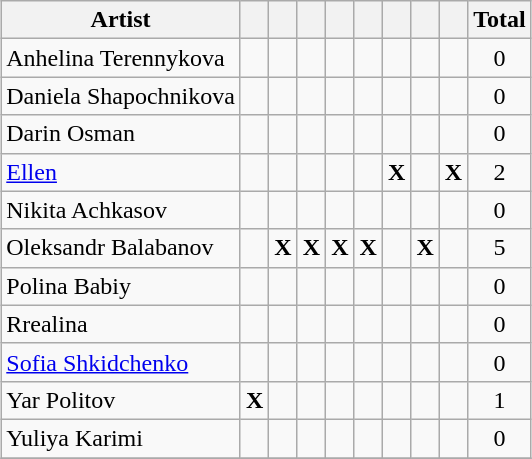<table class="wikitable mw-collapsible" style="margin: 1em auto 1em auto; text-align:center">
<tr>
<th>Artist</th>
<th><small></small></th>
<th><small></small></th>
<th><small></small></th>
<th><small></small></th>
<th><small></small></th>
<th><small></small></th>
<th><small></small></th>
<th><small></small></th>
<th>Total</th>
</tr>
<tr>
<td align="left">Anhelina Terennykova</td>
<td></td>
<td></td>
<td></td>
<td></td>
<td></td>
<td></td>
<td></td>
<td></td>
<td>0</td>
</tr>
<tr>
<td align="left">Daniela Shapochnikova</td>
<td></td>
<td></td>
<td></td>
<td></td>
<td></td>
<td></td>
<td></td>
<td></td>
<td>0</td>
</tr>
<tr>
<td align="left">Darin Osman</td>
<td></td>
<td></td>
<td></td>
<td></td>
<td></td>
<td></td>
<td></td>
<td></td>
<td>0</td>
</tr>
<tr>
<td align="left"><a href='#'>Ellen</a></td>
<td></td>
<td></td>
<td></td>
<td></td>
<td></td>
<td><strong>X</strong></td>
<td></td>
<td><strong>X</strong></td>
<td>2</td>
</tr>
<tr>
<td align="left">Nikita Achkasov</td>
<td></td>
<td></td>
<td></td>
<td></td>
<td></td>
<td></td>
<td></td>
<td></td>
<td>0</td>
</tr>
<tr>
<td align="left">Oleksandr Balabanov</td>
<td></td>
<td><strong>X</strong></td>
<td><strong>X</strong></td>
<td><strong>X</strong></td>
<td><strong>X</strong></td>
<td></td>
<td><strong>X</strong></td>
<td></td>
<td>5</td>
</tr>
<tr>
<td align="left">Polina Babiy</td>
<td></td>
<td></td>
<td></td>
<td></td>
<td></td>
<td></td>
<td></td>
<td></td>
<td>0</td>
</tr>
<tr>
<td align="left">Rrealina</td>
<td></td>
<td></td>
<td></td>
<td></td>
<td></td>
<td></td>
<td></td>
<td></td>
<td>0</td>
</tr>
<tr>
<td align="left"><a href='#'>Sofia Shkidchenko</a></td>
<td></td>
<td></td>
<td></td>
<td></td>
<td></td>
<td></td>
<td></td>
<td></td>
<td>0</td>
</tr>
<tr>
<td align="left">Yar Politov</td>
<td><strong>X</strong></td>
<td></td>
<td></td>
<td></td>
<td></td>
<td></td>
<td></td>
<td></td>
<td>1</td>
</tr>
<tr>
<td align="left">Yuliya Karimi</td>
<td></td>
<td></td>
<td></td>
<td></td>
<td></td>
<td></td>
<td></td>
<td></td>
<td>0</td>
</tr>
<tr>
</tr>
</table>
